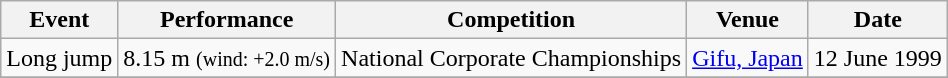<table class="wikitable" style=text-align:center>
<tr>
<th>Event</th>
<th>Performance</th>
<th>Competition</th>
<th>Venue</th>
<th>Date</th>
</tr>
<tr>
<td>Long jump</td>
<td>8.15 m <small>(wind: +2.0 m/s)</small></td>
<td>National Corporate Championships</td>
<td><a href='#'>Gifu, Japan</a></td>
<td>12 June 1999</td>
</tr>
<tr>
</tr>
</table>
